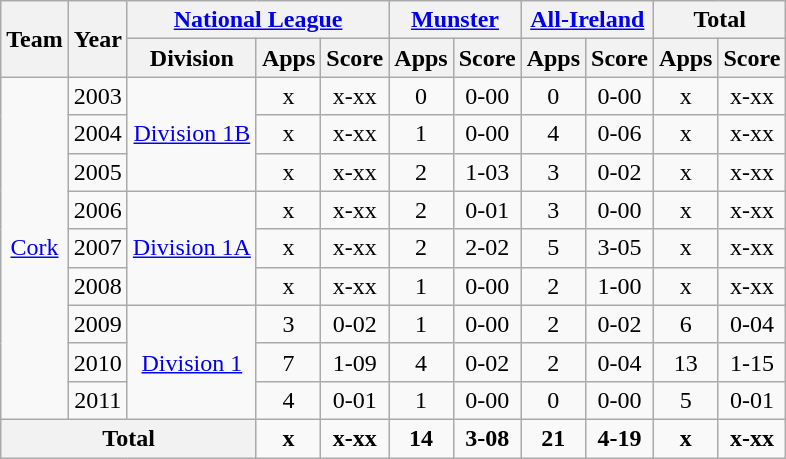<table class="wikitable" style="text-align:center">
<tr>
<th rowspan="2">Team</th>
<th rowspan="2">Year</th>
<th colspan="3"><a href='#'>National League</a></th>
<th colspan="2"><a href='#'>Munster</a></th>
<th colspan="2"><a href='#'>All-Ireland</a></th>
<th colspan="2">Total</th>
</tr>
<tr>
<th>Division</th>
<th>Apps</th>
<th>Score</th>
<th>Apps</th>
<th>Score</th>
<th>Apps</th>
<th>Score</th>
<th>Apps</th>
<th>Score</th>
</tr>
<tr>
<td rowspan="9"><a href='#'>Cork</a></td>
<td>2003</td>
<td rowspan="3"><a href='#'>Division 1B</a></td>
<td>x</td>
<td>x-xx</td>
<td>0</td>
<td>0-00</td>
<td>0</td>
<td>0-00</td>
<td>x</td>
<td>x-xx</td>
</tr>
<tr>
<td>2004</td>
<td>x</td>
<td>x-xx</td>
<td>1</td>
<td>0-00</td>
<td>4</td>
<td>0-06</td>
<td>x</td>
<td>x-xx</td>
</tr>
<tr>
<td>2005</td>
<td>x</td>
<td>x-xx</td>
<td>2</td>
<td>1-03</td>
<td>3</td>
<td>0-02</td>
<td>x</td>
<td>x-xx</td>
</tr>
<tr>
<td>2006</td>
<td rowspan="3"><a href='#'>Division 1A</a></td>
<td>x</td>
<td>x-xx</td>
<td>2</td>
<td>0-01</td>
<td>3</td>
<td>0-00</td>
<td>x</td>
<td>x-xx</td>
</tr>
<tr>
<td>2007</td>
<td>x</td>
<td>x-xx</td>
<td>2</td>
<td>2-02</td>
<td>5</td>
<td>3-05</td>
<td>x</td>
<td>x-xx</td>
</tr>
<tr>
<td>2008</td>
<td>x</td>
<td>x-xx</td>
<td>1</td>
<td>0-00</td>
<td>2</td>
<td>1-00</td>
<td>x</td>
<td>x-xx</td>
</tr>
<tr>
<td>2009</td>
<td rowspan="3"><a href='#'>Division 1</a></td>
<td>3</td>
<td>0-02</td>
<td>1</td>
<td>0-00</td>
<td>2</td>
<td>0-02</td>
<td>6</td>
<td>0-04</td>
</tr>
<tr>
<td>2010</td>
<td>7</td>
<td>1-09</td>
<td>4</td>
<td>0-02</td>
<td>2</td>
<td>0-04</td>
<td>13</td>
<td>1-15</td>
</tr>
<tr>
<td>2011</td>
<td>4</td>
<td>0-01</td>
<td>1</td>
<td>0-00</td>
<td>0</td>
<td>0-00</td>
<td>5</td>
<td>0-01</td>
</tr>
<tr>
<th colspan="3">Total</th>
<td><strong>x</strong></td>
<td><strong>x-xx</strong></td>
<td><strong>14</strong></td>
<td><strong>3-08</strong></td>
<td><strong>21</strong></td>
<td><strong>4-19</strong></td>
<td><strong>x</strong></td>
<td><strong>x-xx</strong></td>
</tr>
</table>
